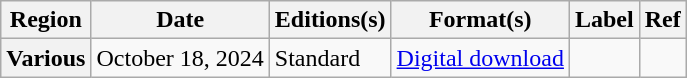<table class="wikitable plainrowheaders">
<tr>
<th scope="col">Region</th>
<th scope="col">Date</th>
<th scope="col">Editions(s)</th>
<th scope="col">Format(s)</th>
<th scope="col">Label</th>
<th scope="col">Ref</th>
</tr>
<tr>
<th scope="row">Various</th>
<td>October 18, 2024</td>
<td>Standard</td>
<td><a href='#'>Digital download</a></td>
<td></td>
<td></td>
</tr>
</table>
